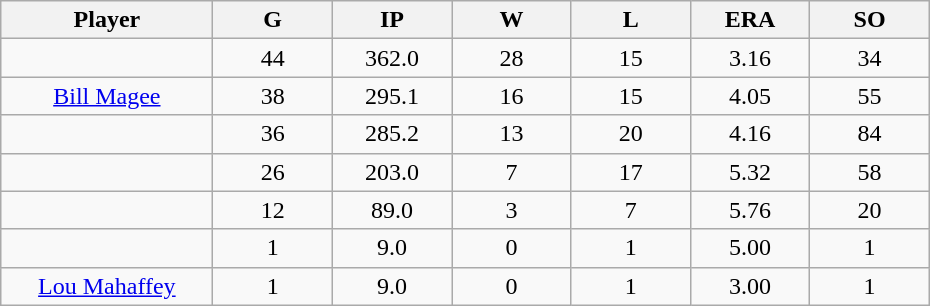<table class="wikitable sortable">
<tr>
<th bgcolor="#DDDDFF" width="16%">Player</th>
<th bgcolor="#DDDDFF" width="9%">G</th>
<th bgcolor="#DDDDFF" width="9%">IP</th>
<th bgcolor="#DDDDFF" width="9%">W</th>
<th bgcolor="#DDDDFF" width="9%">L</th>
<th bgcolor="#DDDDFF" width="9%">ERA</th>
<th bgcolor="#DDDDFF" width="9%">SO</th>
</tr>
<tr align="center">
<td></td>
<td>44</td>
<td>362.0</td>
<td>28</td>
<td>15</td>
<td>3.16</td>
<td>34</td>
</tr>
<tr align="center">
<td><a href='#'>Bill Magee</a></td>
<td>38</td>
<td>295.1</td>
<td>16</td>
<td>15</td>
<td>4.05</td>
<td>55</td>
</tr>
<tr align=center>
<td></td>
<td>36</td>
<td>285.2</td>
<td>13</td>
<td>20</td>
<td>4.16</td>
<td>84</td>
</tr>
<tr align="center">
<td></td>
<td>26</td>
<td>203.0</td>
<td>7</td>
<td>17</td>
<td>5.32</td>
<td>58</td>
</tr>
<tr align="center">
<td></td>
<td>12</td>
<td>89.0</td>
<td>3</td>
<td>7</td>
<td>5.76</td>
<td>20</td>
</tr>
<tr align="center">
<td></td>
<td>1</td>
<td>9.0</td>
<td>0</td>
<td>1</td>
<td>5.00</td>
<td>1</td>
</tr>
<tr align="center">
<td><a href='#'>Lou Mahaffey</a></td>
<td>1</td>
<td>9.0</td>
<td>0</td>
<td>1</td>
<td>3.00</td>
<td>1</td>
</tr>
</table>
